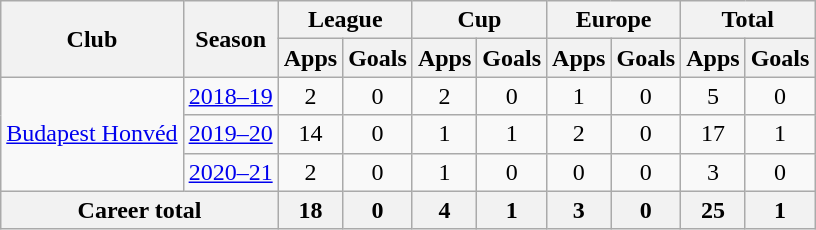<table class="wikitable" style="text-align: center;">
<tr>
<th rowspan="2">Club</th>
<th rowspan="2">Season</th>
<th colspan="2">League</th>
<th colspan="2">Cup</th>
<th colspan="2">Europe</th>
<th colspan="2">Total</th>
</tr>
<tr>
<th>Apps</th>
<th>Goals</th>
<th>Apps</th>
<th>Goals</th>
<th>Apps</th>
<th>Goals</th>
<th>Apps</th>
<th>Goals</th>
</tr>
<tr>
<td rowspan="3"><a href='#'>Budapest Honvéd</a></td>
<td><a href='#'>2018–19</a></td>
<td>2</td>
<td>0</td>
<td>2</td>
<td>0</td>
<td>1</td>
<td>0</td>
<td>5</td>
<td>0</td>
</tr>
<tr>
<td><a href='#'>2019–20</a></td>
<td>14</td>
<td>0</td>
<td>1</td>
<td>1</td>
<td>2</td>
<td>0</td>
<td>17</td>
<td>1</td>
</tr>
<tr>
<td><a href='#'>2020–21</a></td>
<td>2</td>
<td>0</td>
<td>1</td>
<td>0</td>
<td>0</td>
<td>0</td>
<td>3</td>
<td>0</td>
</tr>
<tr>
<th colspan="2">Career total</th>
<th>18</th>
<th>0</th>
<th>4</th>
<th>1</th>
<th>3</th>
<th>0</th>
<th>25</th>
<th>1</th>
</tr>
</table>
